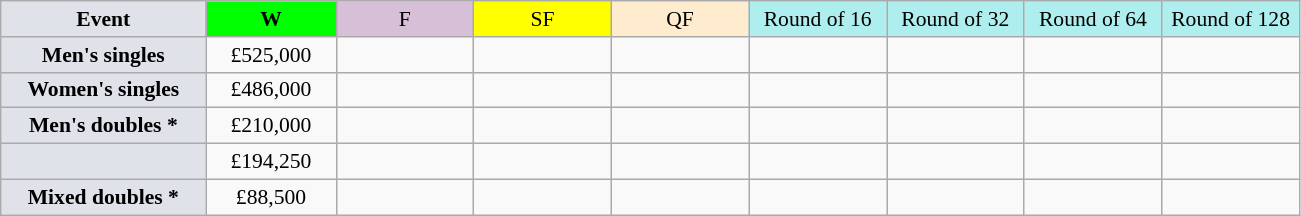<table class=wikitable style=font-size:90%;text-align:center>
<tr>
<td style="width:130px; background:#dfe2e9;"><strong>Event</strong></td>
<td style="width:80px; background:lime;"><strong>W</strong></td>
<td style="width:85px; background:thistle;">F</td>
<td style="width:85px; background:#ff0;">SF</td>
<td style="width:85px; background:#ffebcd;">QF</td>
<td style="width:85px; background:#afeeee;">Round of 16</td>
<td style="width:85px; background:#afeeee;">Round of 32</td>
<td style="width:85px; background:#afeeee;">Round of 64</td>
<td style="width:85px; background:#afeeee;">Round of 128</td>
</tr>
<tr>
<td style="background:#dfe2e9;"><strong>Men's singles</strong></td>
<td>£525,000</td>
<td></td>
<td></td>
<td></td>
<td></td>
<td></td>
<td></td>
<td></td>
</tr>
<tr>
<td style="background:#dfe2e9;"><strong>Women's singles</strong></td>
<td>£486,000</td>
<td></td>
<td></td>
<td></td>
<td></td>
<td></td>
<td></td>
<td></td>
</tr>
<tr>
<td style="background:#dfe2e9;"><strong>Men's doubles *</strong></td>
<td>£210,000</td>
<td></td>
<td></td>
<td></td>
<td></td>
<td></td>
<td></td>
<td></td>
</tr>
<tr>
<td style="background:#dfe2e9;"><strong></strong></td>
<td>£194,250</td>
<td></td>
<td></td>
<td></td>
<td></td>
<td></td>
<td></td>
<td></td>
</tr>
<tr>
<td style="background:#dfe2e9;"><strong>Mixed doubles *</strong></td>
<td>£88,500</td>
<td></td>
<td></td>
<td></td>
<td></td>
<td></td>
<td></td>
<td></td>
</tr>
</table>
